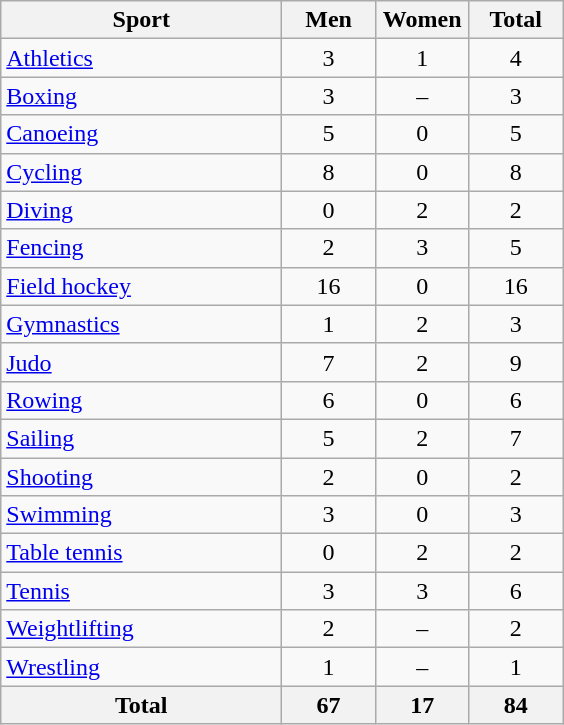<table class="wikitable sortable" style="text-align:center;">
<tr>
<th width=180>Sport</th>
<th width=55>Men</th>
<th width=55>Women</th>
<th width=55>Total</th>
</tr>
<tr>
<td align=left><a href='#'>Athletics</a></td>
<td>3</td>
<td>1</td>
<td>4</td>
</tr>
<tr>
<td align=left><a href='#'>Boxing</a></td>
<td>3</td>
<td>–</td>
<td>3</td>
</tr>
<tr>
<td align=left><a href='#'>Canoeing</a></td>
<td>5</td>
<td>0</td>
<td>5</td>
</tr>
<tr>
<td align=left><a href='#'>Cycling</a></td>
<td>8</td>
<td>0</td>
<td>8</td>
</tr>
<tr>
<td align=left><a href='#'>Diving</a></td>
<td>0</td>
<td>2</td>
<td>2</td>
</tr>
<tr>
<td align=left><a href='#'>Fencing</a></td>
<td>2</td>
<td>3</td>
<td>5</td>
</tr>
<tr>
<td align=left><a href='#'>Field hockey</a></td>
<td>16</td>
<td>0</td>
<td>16</td>
</tr>
<tr>
<td align=left><a href='#'>Gymnastics</a></td>
<td>1</td>
<td>2</td>
<td>3</td>
</tr>
<tr>
<td align=left><a href='#'>Judo</a></td>
<td>7</td>
<td>2</td>
<td>9</td>
</tr>
<tr>
<td align=left><a href='#'>Rowing</a></td>
<td>6</td>
<td>0</td>
<td>6</td>
</tr>
<tr>
<td align=left><a href='#'>Sailing</a></td>
<td>5</td>
<td>2</td>
<td>7</td>
</tr>
<tr>
<td align=left><a href='#'>Shooting</a></td>
<td>2</td>
<td>0</td>
<td>2</td>
</tr>
<tr>
<td align=left><a href='#'>Swimming</a></td>
<td>3</td>
<td>0</td>
<td>3</td>
</tr>
<tr>
<td align=left><a href='#'>Table tennis</a></td>
<td>0</td>
<td>2</td>
<td>2</td>
</tr>
<tr>
<td align=left><a href='#'>Tennis</a></td>
<td>3</td>
<td>3</td>
<td>6</td>
</tr>
<tr>
<td align=left><a href='#'>Weightlifting</a></td>
<td>2</td>
<td>–</td>
<td>2</td>
</tr>
<tr>
<td align=left><a href='#'>Wrestling</a></td>
<td>1</td>
<td>–</td>
<td>1</td>
</tr>
<tr>
<th>Total</th>
<th>67</th>
<th>17</th>
<th>84</th>
</tr>
</table>
